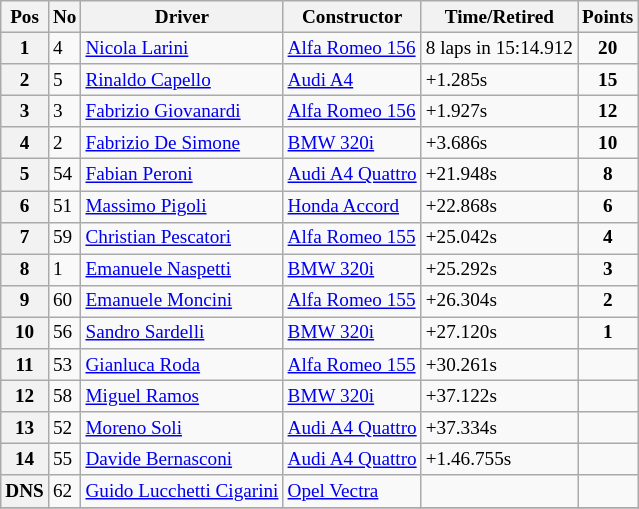<table class="wikitable" style="font-size: 80%;">
<tr>
<th>Pos</th>
<th>No</th>
<th>Driver</th>
<th>Constructor</th>
<th>Time/Retired</th>
<th>Points</th>
</tr>
<tr>
<th>1</th>
<td>4</td>
<td> <a href='#'>Nicola Larini</a></td>
<td><a href='#'>Alfa Romeo 156</a></td>
<td>8 laps in 15:14.912</td>
<td align=center><strong>20</strong></td>
</tr>
<tr>
<th>2</th>
<td>5</td>
<td> <a href='#'>Rinaldo Capello</a></td>
<td><a href='#'>Audi A4</a></td>
<td>+1.285s</td>
<td align=center><strong>15</strong></td>
</tr>
<tr>
<th>3</th>
<td>3</td>
<td> <a href='#'>Fabrizio Giovanardi</a></td>
<td><a href='#'>Alfa Romeo 156</a></td>
<td>+1.927s</td>
<td align=center><strong>12</strong></td>
</tr>
<tr>
<th>4</th>
<td>2</td>
<td> <a href='#'>Fabrizio De Simone</a></td>
<td><a href='#'>BMW 320i</a></td>
<td>+3.686s</td>
<td align=center><strong>10</strong></td>
</tr>
<tr>
<th>5</th>
<td>54</td>
<td> <a href='#'>Fabian Peroni</a></td>
<td><a href='#'>Audi A4 Quattro</a></td>
<td>+21.948s</td>
<td align=center><strong>8</strong></td>
</tr>
<tr>
<th>6</th>
<td>51</td>
<td> <a href='#'>Massimo Pigoli</a></td>
<td><a href='#'>Honda Accord</a></td>
<td>+22.868s</td>
<td align=center><strong>6</strong></td>
</tr>
<tr>
<th>7</th>
<td>59</td>
<td> <a href='#'>Christian Pescatori</a></td>
<td><a href='#'>Alfa Romeo 155</a></td>
<td>+25.042s</td>
<td align=center><strong>4</strong></td>
</tr>
<tr>
<th>8</th>
<td>1</td>
<td> <a href='#'>Emanuele Naspetti</a></td>
<td><a href='#'>BMW 320i</a></td>
<td>+25.292s</td>
<td align=center><strong>3</strong></td>
</tr>
<tr>
<th>9</th>
<td>60</td>
<td> <a href='#'>Emanuele Moncini</a></td>
<td><a href='#'>Alfa Romeo 155</a></td>
<td>+26.304s</td>
<td align=center><strong>2</strong></td>
</tr>
<tr>
<th>10</th>
<td>56</td>
<td> <a href='#'>Sandro Sardelli</a></td>
<td><a href='#'>BMW 320i</a></td>
<td>+27.120s</td>
<td align=center><strong>1</strong></td>
</tr>
<tr>
<th>11</th>
<td>53</td>
<td> <a href='#'>Gianluca Roda</a></td>
<td><a href='#'>Alfa Romeo 155</a></td>
<td>+30.261s</td>
<td></td>
</tr>
<tr>
<th>12</th>
<td>58</td>
<td> <a href='#'>Miguel Ramos</a></td>
<td><a href='#'>BMW 320i</a></td>
<td>+37.122s</td>
<td></td>
</tr>
<tr>
<th>13</th>
<td>52</td>
<td> <a href='#'>Moreno Soli</a></td>
<td><a href='#'>Audi A4 Quattro</a></td>
<td>+37.334s</td>
<td></td>
</tr>
<tr>
<th>14</th>
<td>55</td>
<td> <a href='#'>Davide Bernasconi</a></td>
<td><a href='#'>Audi A4 Quattro</a></td>
<td>+1.46.755s</td>
<td></td>
</tr>
<tr>
<th>DNS</th>
<td>62</td>
<td> <a href='#'>Guido Lucchetti Cigarini</a></td>
<td><a href='#'>Opel Vectra</a></td>
<td></td>
<td></td>
</tr>
<tr>
</tr>
</table>
